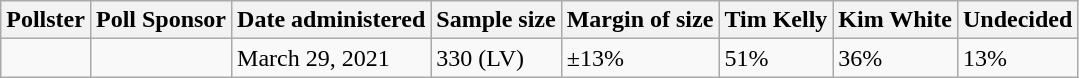<table class="wikitable">
<tr>
<th>Pollster</th>
<th>Poll Sponsor</th>
<th>Date administered</th>
<th>Sample size</th>
<th>Margin of size</th>
<th>Tim Kelly</th>
<th>Kim White</th>
<th>Undecided</th>
</tr>
<tr>
<td></td>
<td></td>
<td>March 29, 2021</td>
<td>330 (LV)</td>
<td>±13%</td>
<td>51%</td>
<td>36%</td>
<td>13%</td>
</tr>
</table>
